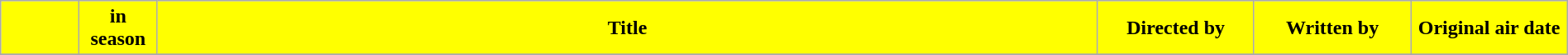<table class="wikitable" width="100%">
<tr>
<th style="background: #FFFF00;" width=5%></th>
<th style="background: #FFFF00;" width=5%> in season</th>
<th style="background: #FFFF00;">Title</th>
<th style="background: #FFFF00;" width=10%>Directed by</th>
<th style="background: #FFFF00;" width=10%>Written by</th>
<th style="background: #FFFF00;" width=10%>Original air date</th>
</tr>
<tr style="border-bottom:3px; solid; background: #FFFF00;">
</tr>
</table>
